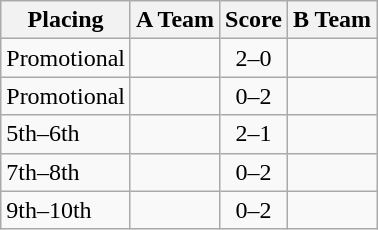<table class=wikitable style="border:1px solid #AAAAAA;">
<tr>
<th>Placing</th>
<th>A Team</th>
<th>Score</th>
<th>B Team</th>
</tr>
<tr>
<td>Promotional</td>
<td><strong></strong></td>
<td align="center">2–0</td>
<td></td>
</tr>
<tr>
<td>Promotional</td>
<td></td>
<td align="center">0–2</td>
<td><strong></strong></td>
</tr>
<tr>
<td>5th–6th</td>
<td><strong></strong></td>
<td align="center">2–1</td>
<td></td>
</tr>
<tr>
<td>7th–8th</td>
<td></td>
<td align="center">0–2</td>
<td><strong></strong></td>
</tr>
<tr>
<td>9th–10th</td>
<td></td>
<td align="center">0–2</td>
<td><strong></strong></td>
</tr>
</table>
